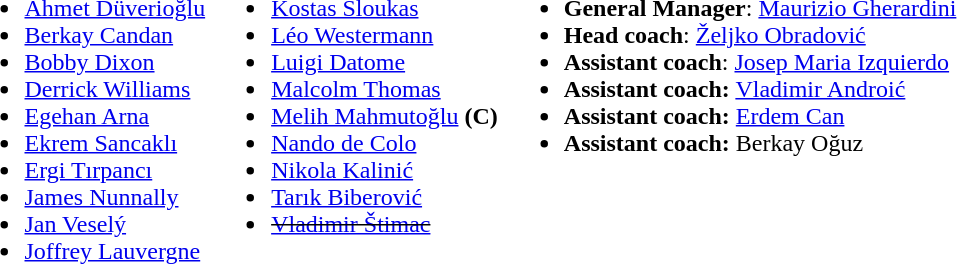<table>
<tr valign="top">
<td><br><ul><li>  <a href='#'>Ahmet Düverioğlu</a></li><li> <a href='#'>Berkay Candan</a></li><li>  <a href='#'>Bobby Dixon</a></li><li> <a href='#'>Derrick Williams</a></li><li> <a href='#'>Egehan Arna</a></li><li> <a href='#'>Ekrem Sancaklı</a></li><li> <a href='#'>Ergi Tırpancı</a></li><li> <a href='#'>James Nunnally</a></li><li> <a href='#'>Jan Veselý</a></li><li> <a href='#'>Joffrey Lauvergne</a></li></ul></td>
<td><br><ul><li> <a href='#'>Kostas Sloukas</a></li><li> <a href='#'>Léo Westermann</a></li><li> <a href='#'>Luigi Datome</a></li><li> <a href='#'>Malcolm Thomas</a></li><li> <a href='#'>Melih Mahmutoğlu</a> <strong>(C)</strong></li><li> <a href='#'>Nando de Colo</a></li><li> <a href='#'>Nikola Kalinić</a></li><li>  <a href='#'>Tarık Biberović</a></li><li> <s><a href='#'>Vladimir Štimac</a></s></li></ul></td>
<td><br><ul><li><strong>General Manager</strong>:  <a href='#'>Maurizio Gherardini</a></li><li><strong>Head coach</strong>:  <a href='#'>Željko Obradović</a></li><li><strong>Assistant coach</strong>:  <a href='#'>Josep Maria Izquierdo</a></li><li><strong>Assistant coach:</strong>  <a href='#'>Vladimir Androić</a></li><li><strong>Assistant coach:</strong>  <a href='#'>Erdem Can</a></li><li><strong>Assistant coach:</strong>  Berkay Oğuz</li></ul></td>
</tr>
</table>
